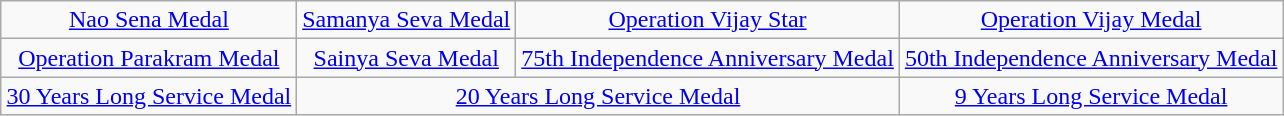<table class="wikitable" style="margin:1em auto; text-align:center;">
<tr>
<td><a href='#'>Nao Sena Medal</a></td>
<td><a href='#'>Samanya Seva Medal</a></td>
<td><a href='#'>Operation Vijay Star</a></td>
<td><a href='#'>Operation Vijay Medal</a></td>
</tr>
<tr>
<td><a href='#'>Operation Parakram Medal</a></td>
<td><a href='#'>Sainya Seva Medal</a></td>
<td><a href='#'>75th Independence Anniversary Medal</a></td>
<td><a href='#'>50th Independence Anniversary Medal</a></td>
</tr>
<tr>
<td><a href='#'>30 Years Long Service Medal</a></td>
<td colspan=2><a href='#'>20 Years Long Service Medal</a></td>
<td><a href='#'>9 Years Long Service Medal</a></td>
</tr>
</table>
